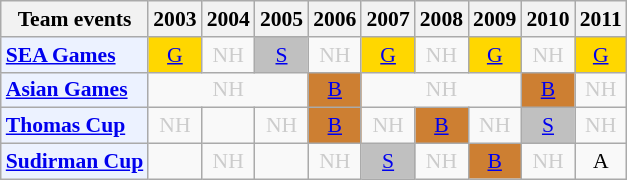<table class="wikitable" style="font-size: 90%; text-align:center">
<tr>
<th>Team events</th>
<th>2003</th>
<th>2004</th>
<th>2005</th>
<th>2006</th>
<th>2007</th>
<th>2008</th>
<th>2009</th>
<th>2010</th>
<th>2011</th>
</tr>
<tr>
<td bgcolor="#ECF2FF"; align="left"><strong><a href='#'>SEA Games</a></strong></td>
<td bgcolor=gold><a href='#'>G</a></td>
<td style=color:#ccc>NH</td>
<td bgcolor=silver><a href='#'>S</a></td>
<td style=color:#ccc>NH</td>
<td bgcolor=gold><a href='#'>G</a></td>
<td style=color:#ccc>NH</td>
<td bgcolor=gold><a href='#'>G</a></td>
<td style=color:#ccc>NH</td>
<td bgcolor=gold><a href='#'>G</a></td>
</tr>
<tr>
<td bgcolor="#ECF2FF"; align="left"><strong><a href='#'>Asian Games</a></strong></td>
<td colspan="3" style=color:#ccc>NH</td>
<td bgcolor=CD7F32><a href='#'>B</a></td>
<td colspan="3" style=color:#ccc>NH</td>
<td bgcolor=CD7F32><a href='#'>B</a></td>
<td style=color:#ccc>NH</td>
</tr>
<tr>
<td bgcolor="#ECF2FF"; align="left"><strong><a href='#'>Thomas Cup</a></strong></td>
<td style=color:#ccc>NH</td>
<td></td>
<td style=color:#ccc>NH</td>
<td bgcolor=CD7F32><a href='#'>B</a></td>
<td style=color:#ccc>NH</td>
<td bgcolor=CD7F32><a href='#'>B</a></td>
<td style=color:#ccc>NH</td>
<td bgcolor=silver><a href='#'>S</a></td>
<td style=color:#ccc>NH</td>
</tr>
<tr>
<td bgcolor="#ECF2FF"; align="left"><strong><a href='#'>Sudirman Cup</a></strong></td>
<td></td>
<td style=color:#ccc>NH</td>
<td></td>
<td style=color:#ccc>NH</td>
<td bgcolor=silver><a href='#'>S</a></td>
<td style=color:#ccc>NH</td>
<td bgcolor=CD7F32><a href='#'>B</a></td>
<td style=color:#ccc>NH</td>
<td>A</td>
</tr>
</table>
